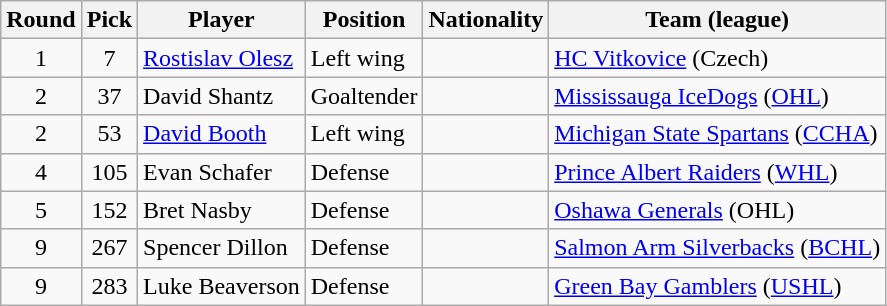<table class="wikitable" style="text-align:left">
<tr>
<th>Round</th>
<th>Pick</th>
<th>Player</th>
<th>Position</th>
<th>Nationality</th>
<th>Team (league)</th>
</tr>
<tr>
<td style="text-align:center">1</td>
<td style="text-align:center">7</td>
<td><a href='#'>Rostislav Olesz</a></td>
<td>Left wing</td>
<td></td>
<td><a href='#'>HC Vitkovice</a> (Czech)</td>
</tr>
<tr>
<td style="text-align:center">2</td>
<td style="text-align:center">37</td>
<td>David Shantz</td>
<td>Goaltender</td>
<td></td>
<td><a href='#'>Mississauga IceDogs</a> (<a href='#'>OHL</a>)</td>
</tr>
<tr>
<td style="text-align:center">2</td>
<td style="text-align:center">53</td>
<td><a href='#'>David Booth</a></td>
<td>Left wing</td>
<td></td>
<td><a href='#'>Michigan State Spartans</a> (<a href='#'>CCHA</a>)</td>
</tr>
<tr>
<td style="text-align:center">4</td>
<td style="text-align:center">105</td>
<td>Evan Schafer</td>
<td>Defense</td>
<td></td>
<td><a href='#'>Prince Albert Raiders</a> (<a href='#'>WHL</a>)</td>
</tr>
<tr>
<td style="text-align:center">5</td>
<td style="text-align:center">152</td>
<td>Bret Nasby</td>
<td>Defense</td>
<td></td>
<td><a href='#'>Oshawa Generals</a> (OHL)</td>
</tr>
<tr>
<td style="text-align:center">9</td>
<td style="text-align:center">267</td>
<td>Spencer Dillon</td>
<td>Defense</td>
<td></td>
<td><a href='#'>Salmon Arm Silverbacks</a> (<a href='#'>BCHL</a>)</td>
</tr>
<tr>
<td style="text-align:center">9</td>
<td style="text-align:center">283</td>
<td>Luke Beaverson</td>
<td>Defense</td>
<td></td>
<td><a href='#'>Green Bay Gamblers</a> (<a href='#'>USHL</a>)</td>
</tr>
</table>
